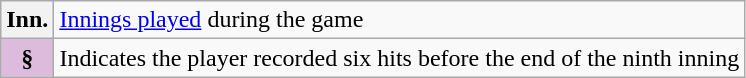<table class="wikitable plainrowheaders">
<tr>
<th scope="row" style="text-align:centre"><strong>Inn.</strong></th>
<td><a href='#'>Innings played</a> during the game</td>
</tr>
<tr>
<th scope="row" style="text-align:center; background-color:#ddbbdd">§</th>
<td>Indicates the player recorded six hits before the end of the ninth inning</td>
</tr>
</table>
